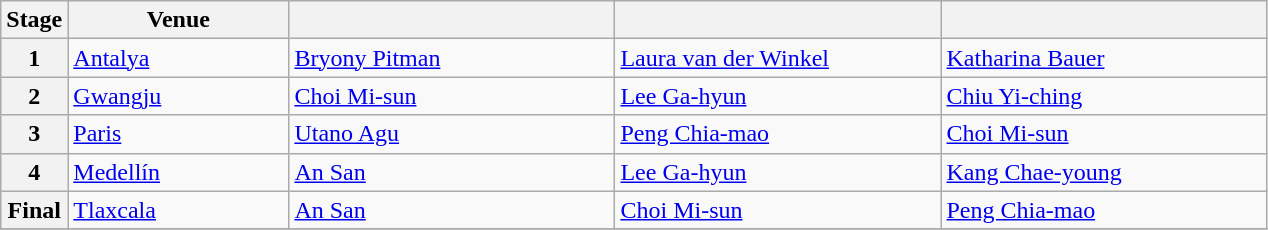<table class="wikitable">
<tr>
<th>Stage</th>
<th width=140>Venue</th>
<th width=210></th>
<th width=210></th>
<th width=210></th>
</tr>
<tr>
<th>1</th>
<td> <a href='#'>Antalya</a></td>
<td> <a href='#'>Bryony Pitman</a></td>
<td> <a href='#'>Laura van der Winkel</a></td>
<td> <a href='#'>Katharina Bauer</a></td>
</tr>
<tr>
<th>2</th>
<td> <a href='#'>Gwangju</a></td>
<td> <a href='#'>Choi Mi-sun</a></td>
<td> <a href='#'>Lee Ga-hyun</a></td>
<td> <a href='#'>Chiu Yi-ching</a></td>
</tr>
<tr>
<th>3</th>
<td> <a href='#'>Paris</a></td>
<td> <a href='#'>Utano Agu</a></td>
<td> <a href='#'>Peng Chia-mao</a></td>
<td> <a href='#'>Choi Mi-sun</a></td>
</tr>
<tr>
<th>4</th>
<td> <a href='#'>Medellín</a></td>
<td> <a href='#'>An San</a></td>
<td> <a href='#'>Lee Ga-hyun</a></td>
<td> <a href='#'>Kang Chae-young</a></td>
</tr>
<tr>
<th>Final</th>
<td> <a href='#'>Tlaxcala</a></td>
<td> <a href='#'>An San</a></td>
<td> <a href='#'>Choi Mi-sun</a></td>
<td> <a href='#'>Peng Chia-mao</a></td>
</tr>
<tr>
</tr>
</table>
